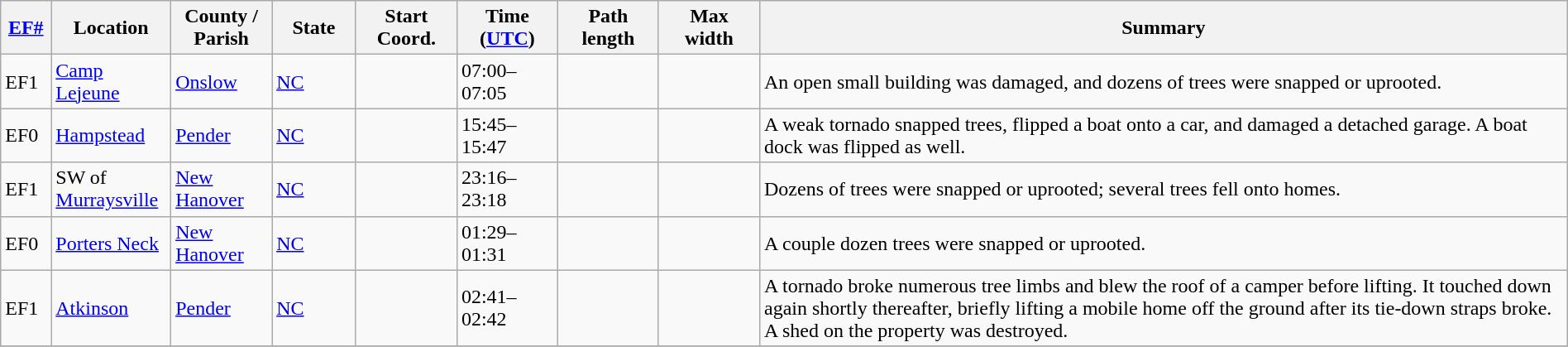<table class="wikitable sortable" style="width:100%;">
<tr>
<th scope="col" style="width:3%; text-align:center;"><a href='#'>EF#</a></th>
<th scope="col" style="width:7%; text-align:center;" class="unsortable">Location</th>
<th scope="col" style="width:6%; text-align:center;" class="unsortable">County / Parish</th>
<th scope="col" style="width:5%; text-align:center;">State</th>
<th scope="col" style="width:6%; text-align:center;">Start Coord.</th>
<th scope="col" style="width:6%; text-align:center;">Time (<a href='#'>UTC</a>)</th>
<th scope="col" style="width:6%; text-align:center;">Path length</th>
<th scope="col" style="width:6%; text-align:center;">Max width</th>
<th scope="col" class="unsortable" style="width:48%; text-align:center;">Summary</th>
</tr>
<tr>
<td bgcolor=>EF1</td>
<td><a href='#'>Camp Lejeune</a></td>
<td><a href='#'>Onslow</a></td>
<td><a href='#'>NC</a></td>
<td></td>
<td>07:00–07:05</td>
<td></td>
<td></td>
<td>An open small building was damaged, and dozens of trees were snapped or uprooted.</td>
</tr>
<tr>
<td bgcolor=>EF0</td>
<td><a href='#'>Hampstead</a></td>
<td><a href='#'>Pender</a></td>
<td><a href='#'>NC</a></td>
<td></td>
<td>15:45–15:47</td>
<td></td>
<td></td>
<td>A weak tornado snapped trees, flipped a boat onto a car, and damaged a detached garage. A boat dock was flipped as well.</td>
</tr>
<tr>
<td bgcolor=>EF1</td>
<td>SW of <a href='#'>Murraysville</a></td>
<td><a href='#'>New Hanover</a></td>
<td><a href='#'>NC</a></td>
<td></td>
<td>23:16–23:18</td>
<td></td>
<td></td>
<td>Dozens of trees were snapped or uprooted; several trees fell onto homes.</td>
</tr>
<tr>
<td bgcolor=>EF0</td>
<td><a href='#'>Porters Neck</a></td>
<td><a href='#'>New Hanover</a></td>
<td><a href='#'>NC</a></td>
<td></td>
<td>01:29–01:31</td>
<td></td>
<td></td>
<td>A couple dozen trees were snapped or uprooted.</td>
</tr>
<tr>
<td bgcolor=>EF1</td>
<td><a href='#'>Atkinson</a></td>
<td><a href='#'>Pender</a></td>
<td><a href='#'>NC</a></td>
<td></td>
<td>02:41–02:42</td>
<td></td>
<td></td>
<td>A tornado broke numerous tree limbs and blew the roof of a camper before lifting. It touched down again shortly thereafter, briefly lifting a mobile home off the ground after its tie-down straps broke. A shed on the property was destroyed.</td>
</tr>
<tr>
</tr>
</table>
